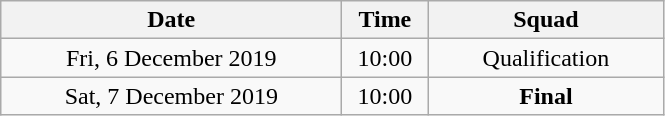<table class = "wikitable" style="text-align:center;">
<tr>
<th width=220>Date</th>
<th width=50>Time</th>
<th width=150>Squad</th>
</tr>
<tr>
<td>Fri, 6 December 2019</td>
<td>10:00</td>
<td>Qualification</td>
</tr>
<tr>
<td>Sat, 7 December 2019</td>
<td>10:00</td>
<td><strong>Final</strong></td>
</tr>
</table>
